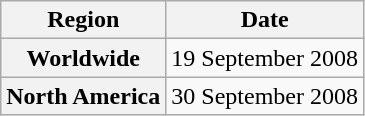<table class="wikitable plainrowheaders">
<tr>
<th scope="col">Region</th>
<th scope="col">Date</th>
</tr>
<tr>
<th scope="row">Worldwide</th>
<td>19 September 2008</td>
</tr>
<tr>
<th scope="row">North America</th>
<td>30 September 2008</td>
</tr>
</table>
